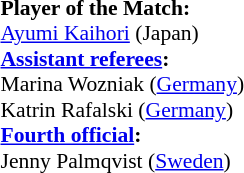<table width=50% style="font-size: 90%">
<tr>
<td><br><strong>Player of the Match:</strong>
<br><a href='#'>Ayumi Kaihori</a> (Japan)<br><strong><a href='#'>Assistant referees</a>:</strong>
<br>Marina Wozniak (<a href='#'>Germany</a>)
<br>Katrin Rafalski (<a href='#'>Germany</a>)
<br><strong><a href='#'>Fourth official</a>:</strong>
<br>Jenny Palmqvist (<a href='#'>Sweden</a>)</td>
</tr>
</table>
